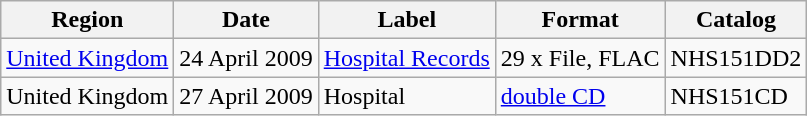<table class="wikitable">
<tr>
<th>Region</th>
<th>Date</th>
<th>Label</th>
<th>Format</th>
<th>Catalog</th>
</tr>
<tr>
<td><a href='#'>United Kingdom</a></td>
<td>24 April 2009</td>
<td><a href='#'>Hospital Records</a></td>
<td>29 x File, FLAC</td>
<td>NHS151DD2</td>
</tr>
<tr>
<td>United Kingdom</td>
<td>27 April 2009</td>
<td>Hospital</td>
<td><a href='#'>double CD</a></td>
<td>NHS151CD</td>
</tr>
</table>
